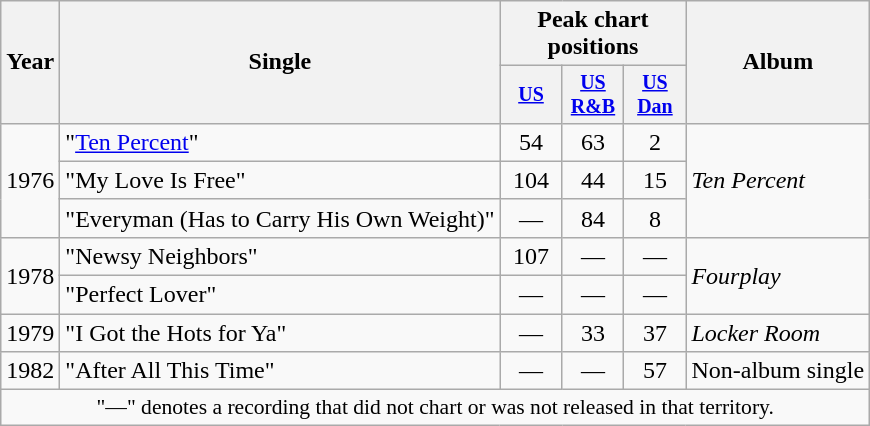<table class="wikitable" style="text-align:center;">
<tr>
<th rowspan="2">Year</th>
<th rowspan="2">Single</th>
<th colspan="3">Peak chart positions</th>
<th rowspan="2">Album</th>
</tr>
<tr style="font-size:smaller;">
<th width="35"><a href='#'>US</a><br></th>
<th width="35"><a href='#'>US<br>R&B</a><br></th>
<th width="35"><a href='#'>US<br>Dan</a><br></th>
</tr>
<tr>
<td rowspan="3">1976</td>
<td align="left">"<a href='#'>Ten Percent</a>"</td>
<td>54</td>
<td>63</td>
<td>2</td>
<td align="left" rowspan="3"><em>Ten Percent</em></td>
</tr>
<tr>
<td align="left">"My Love Is Free"</td>
<td>104</td>
<td>44</td>
<td>15</td>
</tr>
<tr>
<td align="left">"Everyman (Has to Carry His Own Weight)"</td>
<td>—</td>
<td>84</td>
<td>8</td>
</tr>
<tr>
<td rowspan="2">1978</td>
<td align="left">"Newsy Neighbors"</td>
<td>107</td>
<td>—</td>
<td>—</td>
<td align="left" rowspan="2"><em>Fourplay</em></td>
</tr>
<tr>
<td align="left">"Perfect Lover"</td>
<td>—</td>
<td>—</td>
<td>—</td>
</tr>
<tr>
<td rowspan="1">1979</td>
<td align="left">"I Got the Hots for Ya"</td>
<td>—</td>
<td>33</td>
<td>37</td>
<td align="left" rowspan="1"><em>Locker Room</em></td>
</tr>
<tr>
<td rowspan="1">1982</td>
<td align="left">"After All This Time"</td>
<td>—</td>
<td>—</td>
<td>57</td>
<td align="left" rowspan="1">Non-album single</td>
</tr>
<tr>
<td colspan="15" style="font-size:90%">"—" denotes a recording that did not chart or was not released in that territory.</td>
</tr>
</table>
